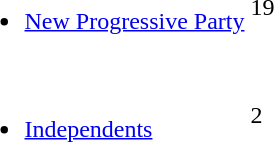<table>
<tr>
<td><br><ul><li><a href='#'>New Progressive Party</a></li></ul></td>
<td><div>19</div></td>
</tr>
<tr>
<td><br><ul><li><a href='#'>Independents</a></li></ul></td>
<td><div>2</div></td>
</tr>
</table>
